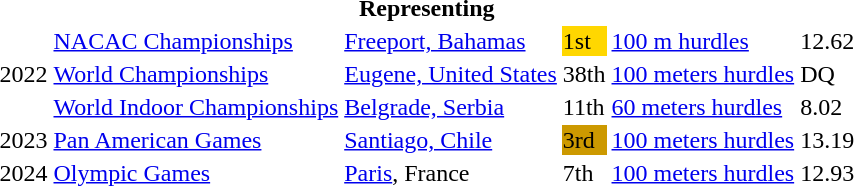<table>
<tr>
<th colspan=6>Representing </th>
</tr>
<tr>
<td rowspan=3>2022</td>
<td><a href='#'>NACAC Championships</a></td>
<td><a href='#'>Freeport, Bahamas</a></td>
<td bgcolor=gold>1st</td>
<td><a href='#'>100 m hurdles</a></td>
<td>12.62</td>
</tr>
<tr>
<td><a href='#'>World Championships</a></td>
<td><a href='#'>Eugene, United States</a></td>
<td>38th</td>
<td><a href='#'>100 meters hurdles</a></td>
<td>DQ</td>
</tr>
<tr>
<td><a href='#'>World Indoor Championships</a></td>
<td><a href='#'>Belgrade, Serbia</a></td>
<td>11th</td>
<td><a href='#'>60 meters hurdles</a></td>
<td>8.02</td>
</tr>
<tr>
<td>2023</td>
<td><a href='#'>Pan American Games</a></td>
<td><a href='#'>Santiago, Chile</a></td>
<td bgcolor=cc9900>3rd</td>
<td><a href='#'>100 meters hurdles</a></td>
<td>13.19</td>
</tr>
<tr>
<td>2024</td>
<td><a href='#'>Olympic Games</a></td>
<td><a href='#'>Paris</a>, France</td>
<td>7th</td>
<td><a href='#'>100 meters hurdles</a></td>
<td>12.93</td>
</tr>
</table>
